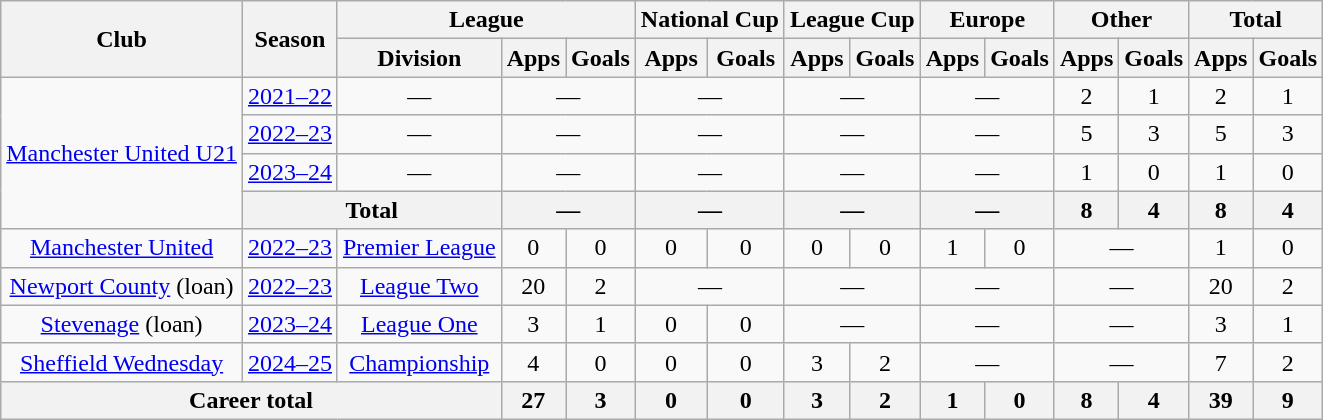<table class=wikitable style=text-align:center>
<tr>
<th rowspan=2>Club</th>
<th rowspan=2>Season</th>
<th colspan=3>League</th>
<th colspan=2>National Cup</th>
<th colspan=2>League Cup</th>
<th colspan=2>Europe</th>
<th colspan=2>Other</th>
<th colspan=2>Total</th>
</tr>
<tr>
<th>Division</th>
<th>Apps</th>
<th>Goals</th>
<th>Apps</th>
<th>Goals</th>
<th>Apps</th>
<th>Goals</th>
<th>Apps</th>
<th>Goals</th>
<th>Apps</th>
<th>Goals</th>
<th>Apps</th>
<th>Goals</th>
</tr>
<tr>
<td rowspan=4><a href='#'>Manchester United U21</a></td>
<td><a href='#'>2021–22</a></td>
<td>—</td>
<td colspan=2>—</td>
<td colspan=2>—</td>
<td colspan=2>—</td>
<td colspan=2>—</td>
<td>2</td>
<td>1</td>
<td>2</td>
<td>1</td>
</tr>
<tr>
<td><a href='#'>2022–23</a></td>
<td>—</td>
<td colspan=2>—</td>
<td colspan=2>—</td>
<td colspan=2>—</td>
<td colspan=2>—</td>
<td>5</td>
<td>3</td>
<td>5</td>
<td>3</td>
</tr>
<tr>
<td><a href='#'>2023–24</a></td>
<td>—</td>
<td colspan=2>—</td>
<td colspan=2>—</td>
<td colspan=2>—</td>
<td colspan=2>—</td>
<td>1</td>
<td>0</td>
<td>1</td>
<td>0</td>
</tr>
<tr>
<th colspan=2>Total</th>
<th colspan=2>—</th>
<th colspan=2>—</th>
<th colspan=2>—</th>
<th colspan=2>—</th>
<th>8</th>
<th>4</th>
<th>8</th>
<th>4</th>
</tr>
<tr>
<td><a href='#'>Manchester United</a></td>
<td><a href='#'>2022–23</a></td>
<td><a href='#'>Premier League</a></td>
<td>0</td>
<td>0</td>
<td>0</td>
<td>0</td>
<td>0</td>
<td>0</td>
<td>1</td>
<td>0</td>
<td colspan=2>—</td>
<td>1</td>
<td>0</td>
</tr>
<tr>
<td><a href='#'>Newport County</a> (loan)</td>
<td><a href='#'>2022–23</a></td>
<td><a href='#'>League Two</a></td>
<td>20</td>
<td>2</td>
<td colspan=2>—</td>
<td colspan=2>—</td>
<td colspan=2>—</td>
<td colspan=2>—</td>
<td>20</td>
<td>2</td>
</tr>
<tr>
<td><a href='#'>Stevenage</a> (loan)</td>
<td><a href='#'>2023–24</a></td>
<td><a href='#'>League One</a></td>
<td>3</td>
<td>1</td>
<td>0</td>
<td>0</td>
<td colspan=2>—</td>
<td colspan=2>—</td>
<td colspan=2>—</td>
<td>3</td>
<td>1</td>
</tr>
<tr>
<td><a href='#'>Sheffield Wednesday</a></td>
<td><a href='#'>2024–25</a></td>
<td><a href='#'>Championship</a></td>
<td>4</td>
<td>0</td>
<td>0</td>
<td>0</td>
<td>3</td>
<td>2</td>
<td colspan=2>—</td>
<td colspan=2>—</td>
<td>7</td>
<td>2</td>
</tr>
<tr>
<th colspan=3>Career total</th>
<th>27</th>
<th>3</th>
<th>0</th>
<th>0</th>
<th>3</th>
<th>2</th>
<th>1</th>
<th>0</th>
<th>8</th>
<th>4</th>
<th>39</th>
<th>9</th>
</tr>
</table>
